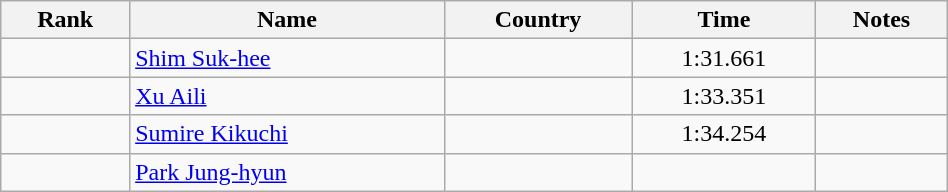<table class="wikitable sortable" style="text-align:center" width=50%>
<tr>
<th>Rank</th>
<th>Name</th>
<th>Country</th>
<th>Time</th>
<th>Notes</th>
</tr>
<tr>
<td></td>
<td align=left><a href='#'>Shim Suk-hee</a></td>
<td align=left></td>
<td>1:31.661</td>
<td></td>
</tr>
<tr>
<td></td>
<td align=left><a href='#'>Xu Aili</a></td>
<td align=left></td>
<td>1:33.351</td>
<td></td>
</tr>
<tr>
<td></td>
<td align=left><a href='#'>Sumire Kikuchi</a></td>
<td align=left></td>
<td>1:34.254</td>
<td></td>
</tr>
<tr>
<td></td>
<td align=left><a href='#'>Park Jung-hyun</a></td>
<td align=left></td>
<td></td>
<td></td>
</tr>
</table>
